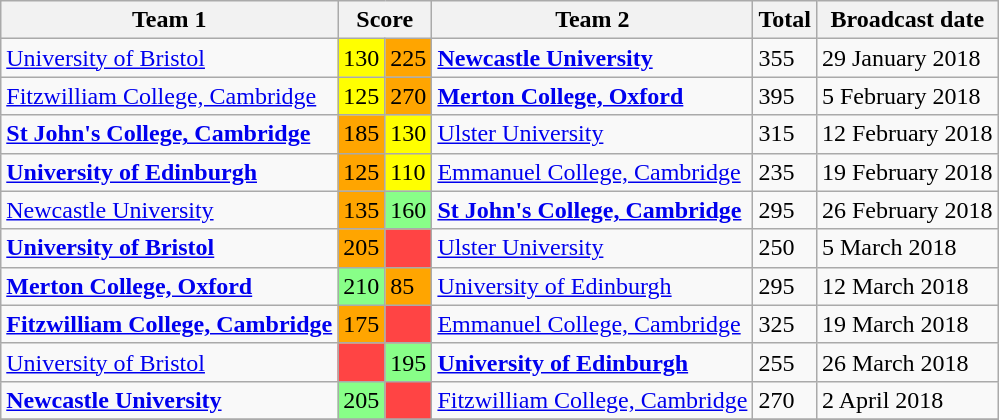<table class="wikitable">
<tr>
<th>Team 1</th>
<th colspan="2">Score</th>
<th>Team 2</th>
<th>Total</th>
<th>Broadcast date</th>
</tr>
<tr>
<td><a href='#'>University of Bristol</a></td>
<td style="background:yellow">130</td>
<td style="background:orange">225</td>
<td><strong><a href='#'>Newcastle University</a></strong></td>
<td>355</td>
<td>29 January 2018</td>
</tr>
<tr>
<td><a href='#'>Fitzwilliam College, Cambridge</a></td>
<td style="background:yellow">125</td>
<td style="background:orange">270</td>
<td><strong><a href='#'>Merton College, Oxford</a></strong></td>
<td>395</td>
<td>5 February 2018</td>
</tr>
<tr>
<td><strong><a href='#'>St John's College, Cambridge</a></strong></td>
<td style="background:orange">185</td>
<td style="background:yellow">130</td>
<td><a href='#'>Ulster University</a></td>
<td>315</td>
<td>12 February 2018</td>
</tr>
<tr>
<td><strong><a href='#'>University of Edinburgh</a></strong></td>
<td style="background:orange">125</td>
<td style="background:yellow">110</td>
<td><a href='#'>Emmanuel College, Cambridge</a></td>
<td>235</td>
<td>19 February 2018</td>
</tr>
<tr>
<td><a href='#'>Newcastle University</a></td>
<td style="background:orange">135</td>
<td style="background:#88ff88">160</td>
<td><strong><a href='#'>St John's College, Cambridge</a></strong></td>
<td>295</td>
<td>26 February 2018</td>
</tr>
<tr>
<td><strong><a href='#'>University of Bristol</a></strong></td>
<td style="background:orange">205</td>
<td style="background:#f44;"></td>
<td><a href='#'>Ulster University</a></td>
<td>250</td>
<td>5 March 2018</td>
</tr>
<tr>
<td><strong><a href='#'>Merton College, Oxford</a></strong></td>
<td style="background:#88ff88">210</td>
<td style="background:orange">85</td>
<td><a href='#'>University of Edinburgh</a></td>
<td>295</td>
<td>12 March 2018</td>
</tr>
<tr>
<td><strong><a href='#'>Fitzwilliam College, Cambridge</a></strong></td>
<td style="background:orange">175</td>
<td style="background:#f44;"></td>
<td><a href='#'>Emmanuel College, Cambridge</a></td>
<td>325</td>
<td>19 March 2018</td>
</tr>
<tr>
<td><a href='#'>University of Bristol</a></td>
<td style="background:#f44;"></td>
<td style="background:#88ff88">195</td>
<td><strong><a href='#'>University of Edinburgh</a></strong></td>
<td>255</td>
<td>26 March 2018</td>
</tr>
<tr>
<td><strong><a href='#'>Newcastle University</a></strong></td>
<td style="background:#88ff88">205</td>
<td style="background:#f44;"></td>
<td><a href='#'>Fitzwilliam College, Cambridge</a></td>
<td>270</td>
<td>2 April 2018</td>
</tr>
<tr>
</tr>
</table>
